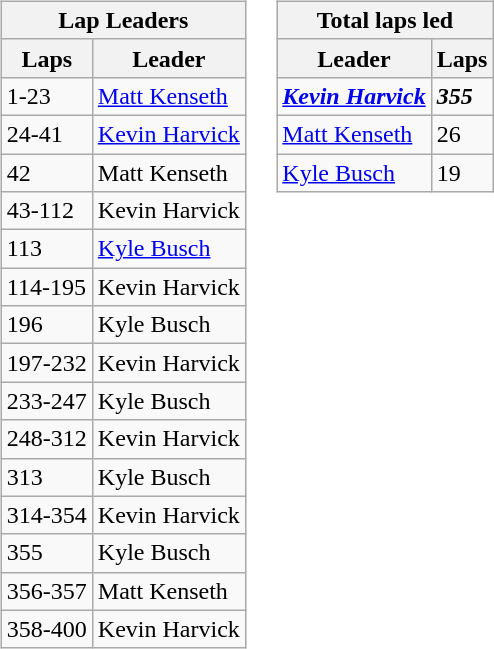<table>
<tr>
<td><br><table class="wikitable">
<tr>
<th colspan="4">Lap Leaders</th>
</tr>
<tr>
<th>Laps</th>
<th>Leader</th>
</tr>
<tr>
<td>1-23</td>
<td><a href='#'>Matt Kenseth</a></td>
</tr>
<tr>
<td>24-41</td>
<td><a href='#'>Kevin Harvick</a></td>
</tr>
<tr>
<td>42</td>
<td>Matt Kenseth</td>
</tr>
<tr>
<td>43-112</td>
<td>Kevin Harvick</td>
</tr>
<tr>
<td>113</td>
<td><a href='#'>Kyle Busch</a></td>
</tr>
<tr>
<td>114-195</td>
<td>Kevin Harvick</td>
</tr>
<tr>
<td>196</td>
<td>Kyle Busch</td>
</tr>
<tr>
<td>197-232</td>
<td>Kevin Harvick</td>
</tr>
<tr>
<td>233-247</td>
<td>Kyle Busch</td>
</tr>
<tr>
<td>248-312</td>
<td>Kevin Harvick</td>
</tr>
<tr>
<td>313</td>
<td>Kyle Busch</td>
</tr>
<tr>
<td>314-354</td>
<td>Kevin Harvick</td>
</tr>
<tr>
<td>355</td>
<td>Kyle Busch</td>
</tr>
<tr>
<td>356-357</td>
<td>Matt Kenseth</td>
</tr>
<tr>
<td>358-400</td>
<td>Kevin Harvick</td>
</tr>
</table>
</td>
<td valign="top"><br><table class="wikitable">
<tr>
<th colspan="2">Total laps led</th>
</tr>
<tr>
<th>Leader</th>
<th>Laps</th>
</tr>
<tr>
<td><strong><em><a href='#'>Kevin Harvick</a></em></strong></td>
<td><strong><em>355</em></strong></td>
</tr>
<tr>
<td><a href='#'>Matt Kenseth</a></td>
<td>26</td>
</tr>
<tr>
<td><a href='#'>Kyle Busch</a></td>
<td>19</td>
</tr>
</table>
</td>
</tr>
</table>
